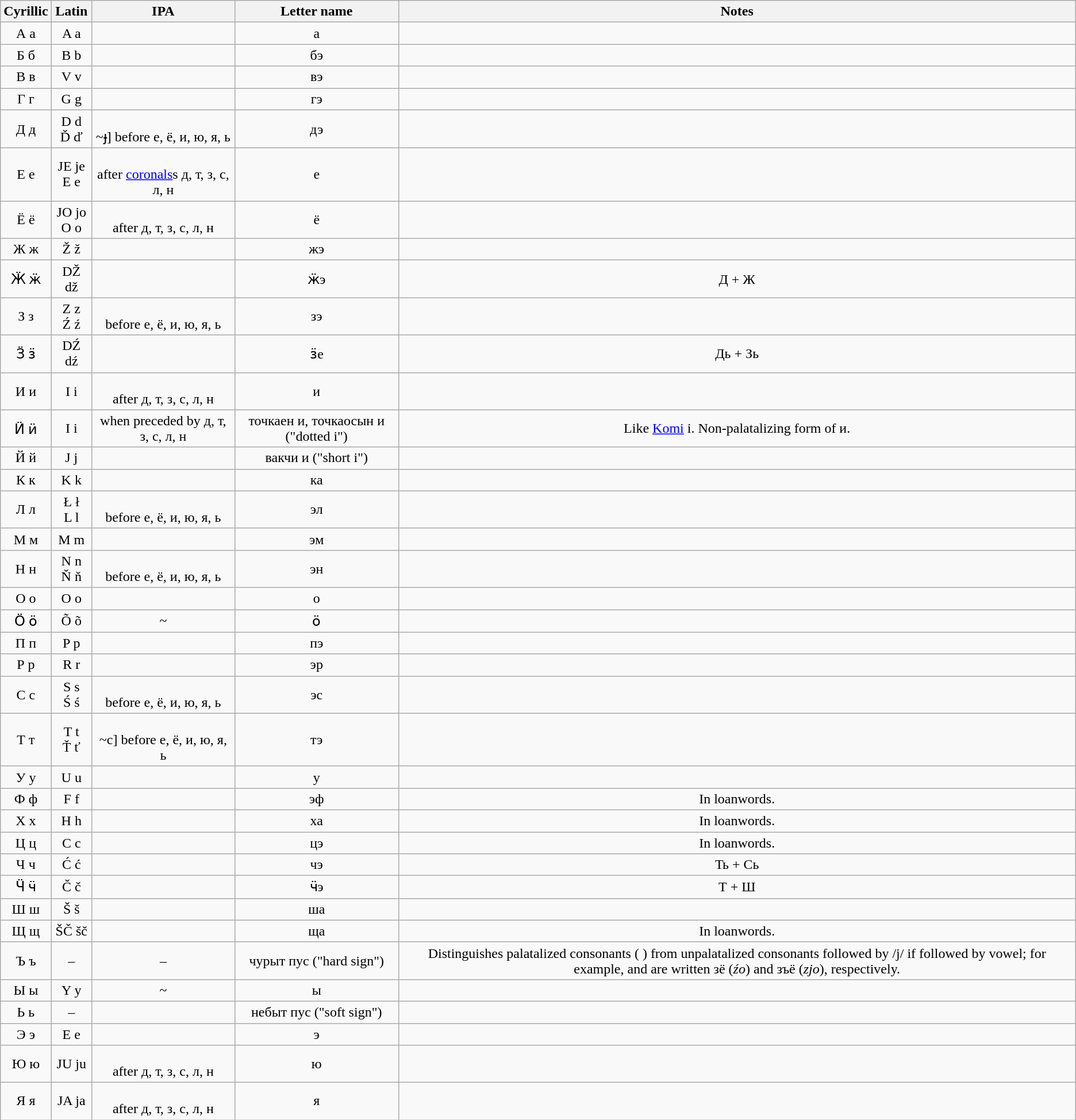<table class="wikitable" style="text-align:center">
<tr>
<th>Cyrillic</th>
<th>Latin</th>
<th>IPA</th>
<th>Letter name</th>
<th>Notes</th>
</tr>
<tr>
<td>А а</td>
<td>A a</td>
<td></td>
<td>а</td>
<td></td>
</tr>
<tr>
<td>Б б</td>
<td>B b</td>
<td></td>
<td>бэ</td>
<td></td>
</tr>
<tr>
<td>В в</td>
<td>V v</td>
<td></td>
<td>вэ</td>
<td></td>
</tr>
<tr>
<td>Г г</td>
<td>G g</td>
<td></td>
<td>гэ</td>
<td></td>
</tr>
<tr>
<td>Д д</td>
<td>D d<br>Ď ď</td>
<td><br>~ɟ] before е, ё, и, ю, я, ь</td>
<td>дэ</td>
<td></td>
</tr>
<tr>
<td>Е е</td>
<td>JE je<br>E e</td>
<td><br> after <a href='#'>coronals</a>s д, т, з, с, л, н</td>
<td>е</td>
<td></td>
</tr>
<tr>
<td>Ё ё</td>
<td>JO jo<br>O o</td>
<td><br> after д, т, з, с, л, н</td>
<td>ё</td>
<td></td>
</tr>
<tr>
<td>Ж ж</td>
<td>Ž ž</td>
<td></td>
<td>жэ</td>
<td></td>
</tr>
<tr>
<td>Ӝ ӝ</td>
<td>DŽ dž</td>
<td></td>
<td>ӝэ</td>
<td>Д + Ж</td>
</tr>
<tr>
<td>З з</td>
<td>Z z<br>Ź ź</td>
<td><br> before е, ё, и, ю, я, ь</td>
<td>зэ</td>
<td></td>
</tr>
<tr>
<td>Ӟ ӟ</td>
<td>DŹ dź</td>
<td></td>
<td>ӟе</td>
<td>Дь + Зь</td>
</tr>
<tr>
<td>И и</td>
<td>I i</td>
<td><br> after д, т, з, с, л, н</td>
<td>и</td>
<td></td>
</tr>
<tr>
<td>Ӥ ӥ</td>
<td>I i</td>
<td> when preceded by д, т, з, с, л, н</td>
<td>точкаен и, точкаосын и ("dotted i")</td>
<td>Like <a href='#'>Komi</a> і. Non-palatalizing form of и.</td>
</tr>
<tr>
<td>Й й</td>
<td>J j</td>
<td></td>
<td>вакчи и ("short i")</td>
<td></td>
</tr>
<tr>
<td>К к</td>
<td>K k</td>
<td></td>
<td>ка</td>
<td></td>
</tr>
<tr>
<td>Л л</td>
<td>Ł ł<br>L l</td>
<td><br> before е, ё, и, ю, я, ь</td>
<td>эл</td>
<td></td>
</tr>
<tr>
<td>М м</td>
<td>M m</td>
<td></td>
<td>эм</td>
<td></td>
</tr>
<tr>
<td>Н н</td>
<td>N n<br>Ň ň</td>
<td><br> before е, ё, и, ю, я, ь</td>
<td>эн</td>
<td></td>
</tr>
<tr>
<td>О о</td>
<td>O o</td>
<td></td>
<td>о</td>
<td></td>
</tr>
<tr>
<td>Ӧ ӧ</td>
<td>Õ õ</td>
<td>~</td>
<td>ӧ</td>
<td></td>
</tr>
<tr>
<td>П п</td>
<td>P p</td>
<td></td>
<td>пэ</td>
<td></td>
</tr>
<tr>
<td>Р р</td>
<td>R r</td>
<td></td>
<td>эр</td>
<td></td>
</tr>
<tr>
<td>С с</td>
<td>S s<br>Ś ś</td>
<td><br> before е, ё, и, ю, я, ь</td>
<td>эс</td>
<td></td>
</tr>
<tr>
<td>Т т</td>
<td>T t<br>Ť ť</td>
<td><br>~c] before е, ё, и, ю, я, ь</td>
<td>тэ</td>
<td></td>
</tr>
<tr>
<td>У у</td>
<td>U u</td>
<td></td>
<td>у</td>
<td></td>
</tr>
<tr>
<td>Ф ф</td>
<td>F f</td>
<td></td>
<td>эф</td>
<td>In loanwords.</td>
</tr>
<tr>
<td>Х х</td>
<td>H h</td>
<td></td>
<td>ха</td>
<td>In loanwords.</td>
</tr>
<tr>
<td>Ц ц</td>
<td>C c</td>
<td></td>
<td>цэ</td>
<td>In loanwords.</td>
</tr>
<tr>
<td>Ч ч</td>
<td>Ć ć</td>
<td></td>
<td>чэ</td>
<td>Ть + Сь</td>
</tr>
<tr>
<td>Ӵ ӵ</td>
<td>Č č</td>
<td></td>
<td>ӵэ</td>
<td>Т + Ш</td>
</tr>
<tr>
<td>Ш ш</td>
<td>Š š</td>
<td></td>
<td>ша</td>
<td></td>
</tr>
<tr>
<td>Щ щ</td>
<td>ŠČ šč</td>
<td></td>
<td>ща</td>
<td>In loanwords.</td>
</tr>
<tr>
<td>Ъ ъ</td>
<td>–</td>
<td>–</td>
<td>чурыт пус ("hard sign")</td>
<td>Distinguishes palatalized consonants (     ) from unpalatalized consonants followed by /j/ if followed by vowel; for example,  and  are written зё (<em>źo</em>) and зъё (<em>zjo</em>), respectively.</td>
</tr>
<tr>
<td>Ы ы</td>
<td>Y y</td>
<td>~</td>
<td>ы</td>
<td></td>
</tr>
<tr>
<td>Ь ь</td>
<td>–</td>
<td></td>
<td>небыт пус ("soft sign")</td>
<td></td>
</tr>
<tr>
<td>Э э</td>
<td>E e</td>
<td></td>
<td>э</td>
<td></td>
</tr>
<tr>
<td>Ю ю</td>
<td>JU ju</td>
<td><br> after д, т, з, с, л, н</td>
<td>ю</td>
<td></td>
</tr>
<tr>
<td>Я я</td>
<td>JA ja</td>
<td><br> after д, т, з, с, л, н</td>
<td>я</td>
<td></td>
</tr>
</table>
